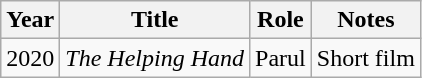<table class = "wikitable sortable">
<tr>
<th>Year</th>
<th>Title</th>
<th>Role</th>
<th class="unsortable">Notes</th>
</tr>
<tr>
<td>2020</td>
<td><em>The Helping Hand</em></td>
<td>Parul</td>
<td>Short film</td>
</tr>
</table>
